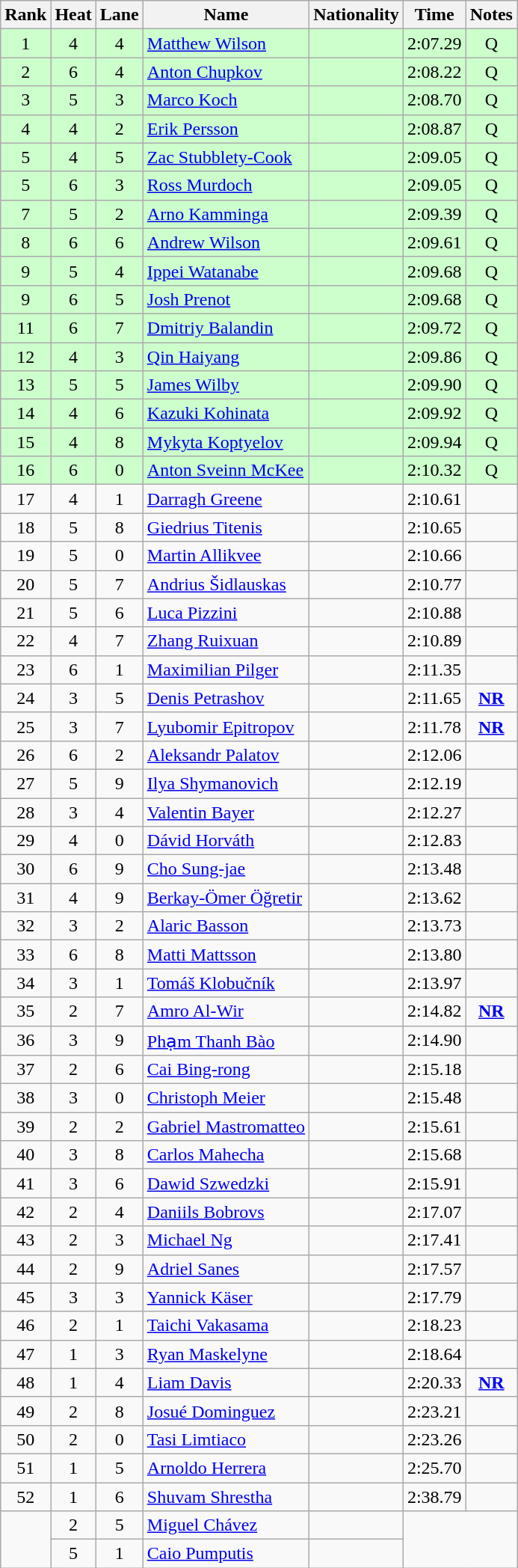<table class="wikitable sortable" style="text-align:center">
<tr>
<th>Rank</th>
<th>Heat</th>
<th>Lane</th>
<th>Name</th>
<th>Nationality</th>
<th>Time</th>
<th>Notes</th>
</tr>
<tr bgcolor=ccffcc>
<td>1</td>
<td>4</td>
<td>4</td>
<td align=left><a href='#'>Matthew Wilson</a></td>
<td align=left></td>
<td>2:07.29</td>
<td>Q</td>
</tr>
<tr bgcolor=ccffcc>
<td>2</td>
<td>6</td>
<td>4</td>
<td align=left><a href='#'>Anton Chupkov</a></td>
<td align=left></td>
<td>2:08.22</td>
<td>Q</td>
</tr>
<tr bgcolor=ccffcc>
<td>3</td>
<td>5</td>
<td>3</td>
<td align=left><a href='#'>Marco Koch</a></td>
<td align=left></td>
<td>2:08.70</td>
<td>Q</td>
</tr>
<tr bgcolor=ccffcc>
<td>4</td>
<td>4</td>
<td>2</td>
<td align=left><a href='#'>Erik Persson</a></td>
<td align=left></td>
<td>2:08.87</td>
<td>Q</td>
</tr>
<tr bgcolor=ccffcc>
<td>5</td>
<td>4</td>
<td>5</td>
<td align=left><a href='#'>Zac Stubblety-Cook</a></td>
<td align=left></td>
<td>2:09.05</td>
<td>Q</td>
</tr>
<tr bgcolor=ccffcc>
<td>5</td>
<td>6</td>
<td>3</td>
<td align=left><a href='#'>Ross Murdoch</a></td>
<td align=left></td>
<td>2:09.05</td>
<td>Q</td>
</tr>
<tr bgcolor=ccffcc>
<td>7</td>
<td>5</td>
<td>2</td>
<td align=left><a href='#'>Arno Kamminga</a></td>
<td align=left></td>
<td>2:09.39</td>
<td>Q</td>
</tr>
<tr bgcolor=ccffcc>
<td>8</td>
<td>6</td>
<td>6</td>
<td align=left><a href='#'>Andrew Wilson</a></td>
<td align=left></td>
<td>2:09.61</td>
<td>Q</td>
</tr>
<tr bgcolor=ccffcc>
<td>9</td>
<td>5</td>
<td>4</td>
<td align=left><a href='#'>Ippei Watanabe</a></td>
<td align=left></td>
<td>2:09.68</td>
<td>Q</td>
</tr>
<tr bgcolor=ccffcc>
<td>9</td>
<td>6</td>
<td>5</td>
<td align=left><a href='#'>Josh Prenot</a></td>
<td align=left></td>
<td>2:09.68</td>
<td>Q</td>
</tr>
<tr bgcolor=ccffcc>
<td>11</td>
<td>6</td>
<td>7</td>
<td align=left><a href='#'>Dmitriy Balandin</a></td>
<td align=left></td>
<td>2:09.72</td>
<td>Q</td>
</tr>
<tr bgcolor=ccffcc>
<td>12</td>
<td>4</td>
<td>3</td>
<td align=left><a href='#'>Qin Haiyang</a></td>
<td align=left></td>
<td>2:09.86</td>
<td>Q</td>
</tr>
<tr bgcolor=ccffcc>
<td>13</td>
<td>5</td>
<td>5</td>
<td align=left><a href='#'>James Wilby</a></td>
<td align=left></td>
<td>2:09.90</td>
<td>Q</td>
</tr>
<tr bgcolor=ccffcc>
<td>14</td>
<td>4</td>
<td>6</td>
<td align=left><a href='#'>Kazuki Kohinata</a></td>
<td align=left></td>
<td>2:09.92</td>
<td>Q</td>
</tr>
<tr bgcolor=ccffcc>
<td>15</td>
<td>4</td>
<td>8</td>
<td align=left><a href='#'>Mykyta Koptyelov</a></td>
<td align=left></td>
<td>2:09.94</td>
<td>Q</td>
</tr>
<tr bgcolor=ccffcc>
<td>16</td>
<td>6</td>
<td>0</td>
<td align=left><a href='#'>Anton Sveinn McKee</a></td>
<td align=left></td>
<td>2:10.32</td>
<td>Q</td>
</tr>
<tr>
<td>17</td>
<td>4</td>
<td>1</td>
<td align=left><a href='#'>Darragh Greene</a></td>
<td align=left></td>
<td>2:10.61</td>
<td></td>
</tr>
<tr>
<td>18</td>
<td>5</td>
<td>8</td>
<td align=left><a href='#'>Giedrius Titenis</a></td>
<td align=left></td>
<td>2:10.65</td>
<td></td>
</tr>
<tr>
<td>19</td>
<td>5</td>
<td>0</td>
<td align=left><a href='#'>Martin Allikvee</a></td>
<td align=left></td>
<td>2:10.66</td>
<td></td>
</tr>
<tr>
<td>20</td>
<td>5</td>
<td>7</td>
<td align=left><a href='#'>Andrius Šidlauskas</a></td>
<td align=left></td>
<td>2:10.77</td>
<td></td>
</tr>
<tr>
<td>21</td>
<td>5</td>
<td>6</td>
<td align=left><a href='#'>Luca Pizzini</a></td>
<td align=left></td>
<td>2:10.88</td>
<td></td>
</tr>
<tr>
<td>22</td>
<td>4</td>
<td>7</td>
<td align=left><a href='#'>Zhang Ruixuan</a></td>
<td align=left></td>
<td>2:10.89</td>
<td></td>
</tr>
<tr>
<td>23</td>
<td>6</td>
<td>1</td>
<td align=left><a href='#'>Maximilian Pilger</a></td>
<td align=left></td>
<td>2:11.35</td>
<td></td>
</tr>
<tr>
<td>24</td>
<td>3</td>
<td>5</td>
<td align=left><a href='#'>Denis Petrashov</a></td>
<td align=left></td>
<td>2:11.65</td>
<td><strong><a href='#'>NR</a></strong></td>
</tr>
<tr>
<td>25</td>
<td>3</td>
<td>7</td>
<td align=left><a href='#'>Lyubomir Epitropov</a></td>
<td align=left></td>
<td>2:11.78</td>
<td><strong><a href='#'>NR</a></strong></td>
</tr>
<tr>
<td>26</td>
<td>6</td>
<td>2</td>
<td align=left><a href='#'>Aleksandr Palatov</a></td>
<td align=left></td>
<td>2:12.06</td>
<td></td>
</tr>
<tr>
<td>27</td>
<td>5</td>
<td>9</td>
<td align=left><a href='#'>Ilya Shymanovich</a></td>
<td align=left></td>
<td>2:12.19</td>
<td></td>
</tr>
<tr>
<td>28</td>
<td>3</td>
<td>4</td>
<td align=left><a href='#'>Valentin Bayer</a></td>
<td align=left></td>
<td>2:12.27</td>
<td></td>
</tr>
<tr>
<td>29</td>
<td>4</td>
<td>0</td>
<td align=left><a href='#'>Dávid Horváth</a></td>
<td align=left></td>
<td>2:12.83</td>
<td></td>
</tr>
<tr>
<td>30</td>
<td>6</td>
<td>9</td>
<td align=left><a href='#'>Cho Sung-jae</a></td>
<td align=left></td>
<td>2:13.48</td>
<td></td>
</tr>
<tr>
<td>31</td>
<td>4</td>
<td>9</td>
<td align=left><a href='#'>Berkay-Ömer Öğretir</a></td>
<td align=left></td>
<td>2:13.62</td>
<td></td>
</tr>
<tr>
<td>32</td>
<td>3</td>
<td>2</td>
<td align=left><a href='#'>Alaric Basson</a></td>
<td align=left></td>
<td>2:13.73</td>
<td></td>
</tr>
<tr>
<td>33</td>
<td>6</td>
<td>8</td>
<td align=left><a href='#'>Matti Mattsson</a></td>
<td align=left></td>
<td>2:13.80</td>
<td></td>
</tr>
<tr>
<td>34</td>
<td>3</td>
<td>1</td>
<td align=left><a href='#'>Tomáš Klobučník</a></td>
<td align=left></td>
<td>2:13.97</td>
<td></td>
</tr>
<tr>
<td>35</td>
<td>2</td>
<td>7</td>
<td align=left><a href='#'>Amro Al-Wir</a></td>
<td align=left></td>
<td>2:14.82</td>
<td><strong><a href='#'>NR</a></strong></td>
</tr>
<tr>
<td>36</td>
<td>3</td>
<td>9</td>
<td align=left><a href='#'>Phạm Thanh Bào</a></td>
<td align=left></td>
<td>2:14.90</td>
<td></td>
</tr>
<tr>
<td>37</td>
<td>2</td>
<td>6</td>
<td align=left><a href='#'>Cai Bing-rong</a></td>
<td align=left></td>
<td>2:15.18</td>
<td></td>
</tr>
<tr>
<td>38</td>
<td>3</td>
<td>0</td>
<td align=left><a href='#'>Christoph Meier</a></td>
<td align=left></td>
<td>2:15.48</td>
<td></td>
</tr>
<tr>
<td>39</td>
<td>2</td>
<td>2</td>
<td align=left><a href='#'>Gabriel Mastromatteo</a></td>
<td align=left></td>
<td>2:15.61</td>
<td></td>
</tr>
<tr>
<td>40</td>
<td>3</td>
<td>8</td>
<td align=left><a href='#'>Carlos Mahecha</a></td>
<td align=left></td>
<td>2:15.68</td>
<td></td>
</tr>
<tr>
<td>41</td>
<td>3</td>
<td>6</td>
<td align=left><a href='#'>Dawid Szwedzki</a></td>
<td align=left></td>
<td>2:15.91</td>
<td></td>
</tr>
<tr>
<td>42</td>
<td>2</td>
<td>4</td>
<td align=left><a href='#'>Daniils Bobrovs</a></td>
<td align=left></td>
<td>2:17.07</td>
<td></td>
</tr>
<tr>
<td>43</td>
<td>2</td>
<td>3</td>
<td align=left><a href='#'>Michael Ng</a></td>
<td align=left></td>
<td>2:17.41</td>
<td></td>
</tr>
<tr>
<td>44</td>
<td>2</td>
<td>9</td>
<td align=left><a href='#'>Adriel Sanes</a></td>
<td align=left></td>
<td>2:17.57</td>
<td></td>
</tr>
<tr>
<td>45</td>
<td>3</td>
<td>3</td>
<td align=left><a href='#'>Yannick Käser</a></td>
<td align=left></td>
<td>2:17.79</td>
<td></td>
</tr>
<tr>
<td>46</td>
<td>2</td>
<td>1</td>
<td align=left><a href='#'>Taichi Vakasama</a></td>
<td align=left></td>
<td>2:18.23</td>
<td></td>
</tr>
<tr>
<td>47</td>
<td>1</td>
<td>3</td>
<td align=left><a href='#'>Ryan Maskelyne</a></td>
<td align=left></td>
<td>2:18.64</td>
<td></td>
</tr>
<tr>
<td>48</td>
<td>1</td>
<td>4</td>
<td align=left><a href='#'>Liam Davis</a></td>
<td align=left></td>
<td>2:20.33</td>
<td><strong><a href='#'>NR</a></strong></td>
</tr>
<tr>
<td>49</td>
<td>2</td>
<td>8</td>
<td align=left><a href='#'>Josué Dominguez</a></td>
<td align=left></td>
<td>2:23.21</td>
<td></td>
</tr>
<tr>
<td>50</td>
<td>2</td>
<td>0</td>
<td align=left><a href='#'>Tasi Limtiaco</a></td>
<td align=left></td>
<td>2:23.26</td>
<td></td>
</tr>
<tr>
<td>51</td>
<td>1</td>
<td>5</td>
<td align=left><a href='#'>Arnoldo Herrera</a></td>
<td align=left></td>
<td>2:25.70</td>
<td></td>
</tr>
<tr>
<td>52</td>
<td>1</td>
<td>6</td>
<td align=left><a href='#'>Shuvam Shrestha</a></td>
<td align=left></td>
<td>2:38.79</td>
<td></td>
</tr>
<tr>
<td rowspan=2></td>
<td>2</td>
<td>5</td>
<td align=left><a href='#'>Miguel Chávez</a></td>
<td align=left></td>
<td colspan=2 rowspan=2></td>
</tr>
<tr>
<td>5</td>
<td>1</td>
<td align=left><a href='#'>Caio Pumputis</a></td>
<td align=left></td>
</tr>
</table>
